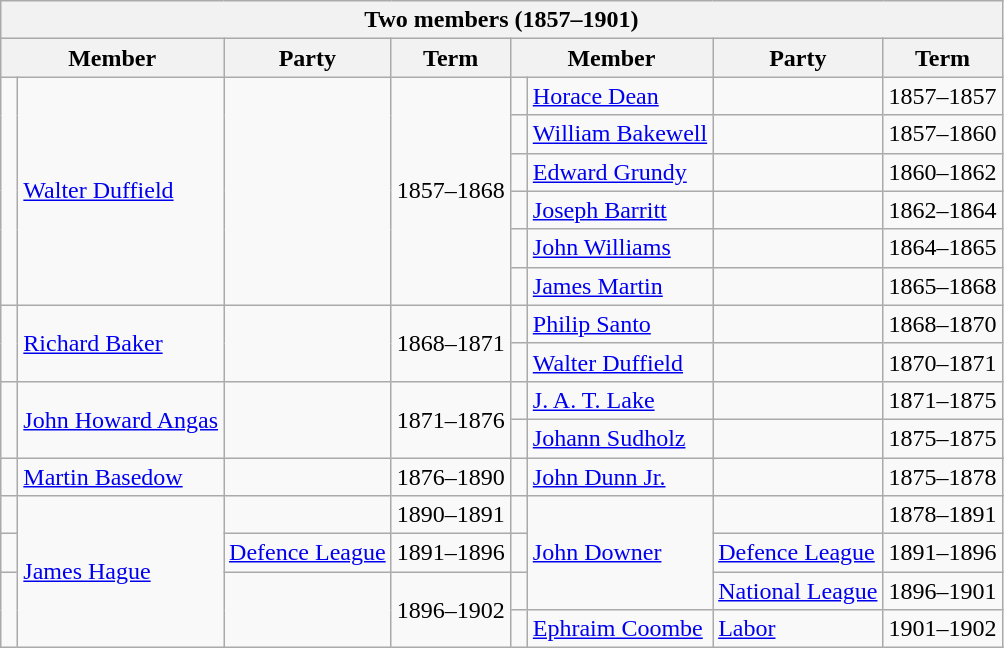<table class="wikitable">
<tr>
<th colspan=8>Two members (1857–1901)</th>
</tr>
<tr>
<th colspan=2>Member</th>
<th>Party</th>
<th>Term</th>
<th colspan=2>Member</th>
<th>Party</th>
<th>Term</th>
</tr>
<tr>
<td rowspan=6 > </td>
<td rowspan=6><a href='#'>Walter Duffield</a></td>
<td rowspan=6></td>
<td rowspan=6>1857–1868</td>
<td> </td>
<td><a href='#'>Horace Dean</a></td>
<td></td>
<td>1857–1857</td>
</tr>
<tr>
<td> </td>
<td><a href='#'>William Bakewell</a></td>
<td></td>
<td>1857–1860</td>
</tr>
<tr>
<td> </td>
<td><a href='#'>Edward Grundy</a></td>
<td></td>
<td>1860–1862</td>
</tr>
<tr>
<td> </td>
<td><a href='#'>Joseph Barritt</a></td>
<td></td>
<td>1862–1864</td>
</tr>
<tr>
<td> </td>
<td><a href='#'>John Williams</a></td>
<td></td>
<td>1864–1865</td>
</tr>
<tr>
<td> </td>
<td><a href='#'>James Martin</a></td>
<td></td>
<td>1865–1868</td>
</tr>
<tr>
<td rowspan=2 > </td>
<td rowspan=2><a href='#'>Richard Baker</a></td>
<td rowspan=2></td>
<td rowspan=2>1868–1871</td>
<td> </td>
<td><a href='#'>Philip Santo</a></td>
<td></td>
<td>1868–1870</td>
</tr>
<tr>
<td> </td>
<td><a href='#'>Walter Duffield</a></td>
<td></td>
<td>1870–1871</td>
</tr>
<tr>
<td rowspan=3 > </td>
<td rowspan=3><a href='#'>John Howard Angas</a></td>
<td rowspan=3></td>
<td rowspan=3>1871–1876</td>
<td> </td>
<td><a href='#'>J. A. T. Lake</a></td>
<td></td>
<td>1871–1875</td>
</tr>
<tr>
<td> </td>
<td><a href='#'>Johann Sudholz</a></td>
<td></td>
<td>1875–1875</td>
</tr>
<tr>
<td rowspan=2 > </td>
<td rowspan=2><a href='#'>John Dunn Jr.</a></td>
<td rowspan=2></td>
<td rowspan=2>1875–1878</td>
</tr>
<tr>
<td rowspan=2 > </td>
<td rowspan=2><a href='#'>Martin Basedow</a></td>
<td rowspan=2></td>
<td rowspan=2>1876–1890</td>
</tr>
<tr>
<td rowspan=2 > </td>
<td rowspan=4><a href='#'>John Downer</a></td>
<td rowspan=2></td>
<td rowspan=2>1878–1891</td>
</tr>
<tr>
<td> </td>
<td rowspan=4><a href='#'>James Hague</a></td>
<td></td>
<td>1890–1891</td>
</tr>
<tr>
<td> </td>
<td><a href='#'>Defence League</a></td>
<td>1891–1896</td>
<td> </td>
<td><a href='#'>Defence League</a></td>
<td>1891–1896</td>
</tr>
<tr>
<td rowspan=2 > </td>
<td rowspan=2></td>
<td rowspan=2>1896–1902</td>
<td> </td>
<td><a href='#'>National League</a></td>
<td>1896–1901</td>
</tr>
<tr>
<td> </td>
<td><a href='#'>Ephraim Coombe</a></td>
<td><a href='#'>Labor</a></td>
<td>1901–1902</td>
</tr>
</table>
